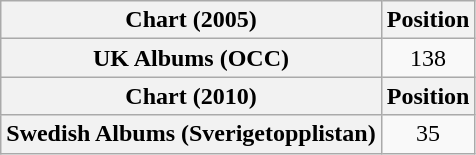<table class="wikitable plainrowheaders" style="text-align:center">
<tr>
<th>Chart (2005)</th>
<th>Position</th>
</tr>
<tr>
<th scope="row">UK Albums (OCC)</th>
<td>138</td>
</tr>
<tr>
<th>Chart (2010)</th>
<th>Position</th>
</tr>
<tr>
<th scope="row">Swedish Albums (Sverigetopplistan)</th>
<td>35</td>
</tr>
</table>
